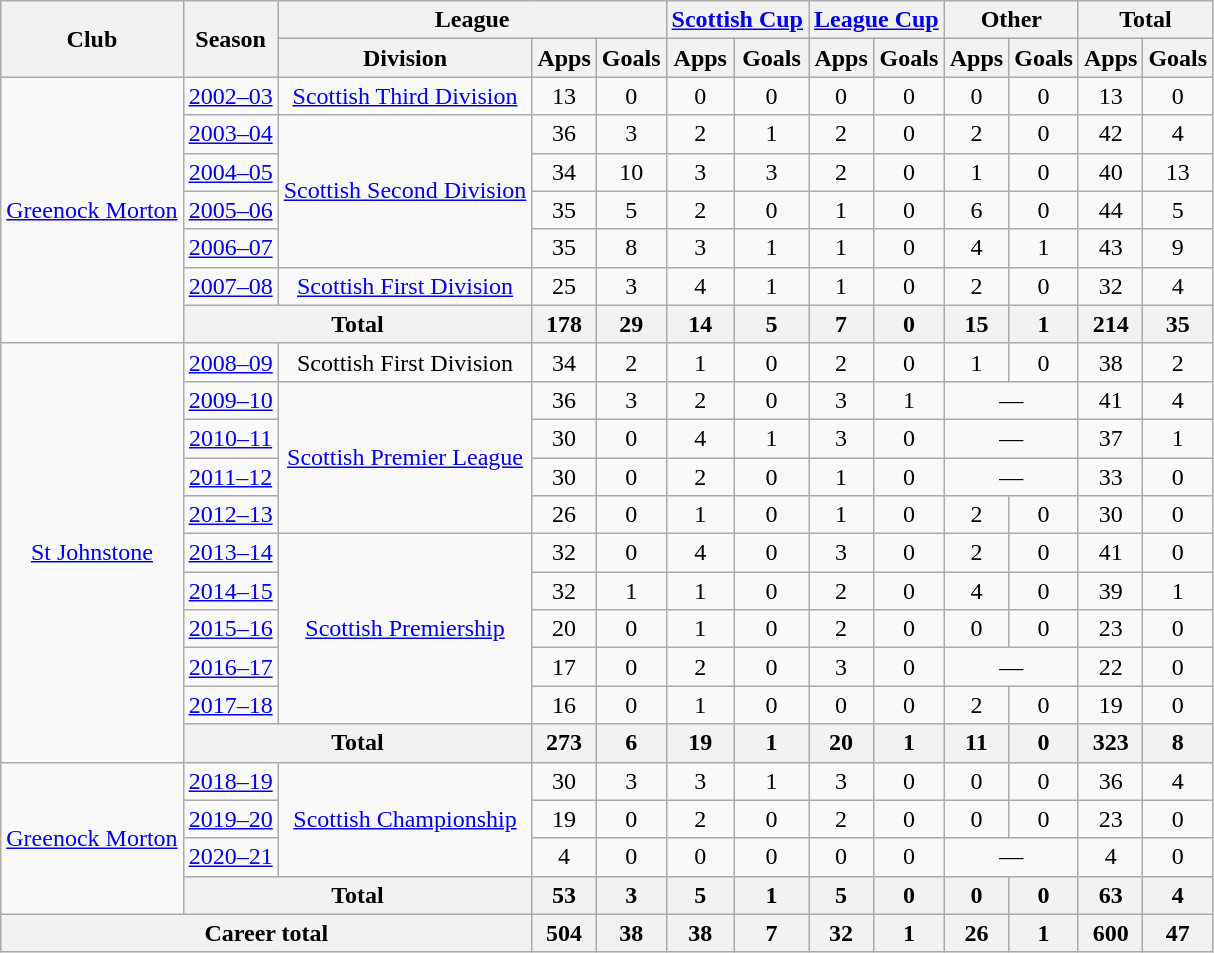<table class="wikitable" style="text-align: center">
<tr>
<th rowspan="2">Club</th>
<th rowspan="2">Season</th>
<th colspan="3">League</th>
<th colspan="2"><a href='#'>Scottish Cup</a></th>
<th colspan="2"><a href='#'>League Cup</a></th>
<th colspan="2">Other</th>
<th colspan="2">Total</th>
</tr>
<tr>
<th>Division</th>
<th>Apps</th>
<th>Goals</th>
<th>Apps</th>
<th>Goals</th>
<th>Apps</th>
<th>Goals</th>
<th>Apps</th>
<th>Goals</th>
<th>Apps</th>
<th>Goals</th>
</tr>
<tr>
<td rowspan="7"><a href='#'>Greenock Morton</a></td>
<td><a href='#'>2002–03</a></td>
<td><a href='#'>Scottish Third Division</a></td>
<td>13</td>
<td>0</td>
<td>0</td>
<td>0</td>
<td>0</td>
<td>0</td>
<td>0</td>
<td>0</td>
<td>13</td>
<td>0</td>
</tr>
<tr>
<td><a href='#'>2003–04</a></td>
<td rowspan="4"><a href='#'>Scottish Second Division</a></td>
<td>36</td>
<td>3</td>
<td>2</td>
<td>1</td>
<td>2</td>
<td>0</td>
<td>2</td>
<td>0</td>
<td>42</td>
<td>4</td>
</tr>
<tr>
<td><a href='#'>2004–05</a></td>
<td>34</td>
<td>10</td>
<td>3</td>
<td>3</td>
<td>2</td>
<td>0</td>
<td>1</td>
<td>0</td>
<td>40</td>
<td>13</td>
</tr>
<tr>
<td><a href='#'>2005–06</a></td>
<td>35</td>
<td>5</td>
<td>2</td>
<td>0</td>
<td>1</td>
<td>0</td>
<td>6</td>
<td>0</td>
<td>44</td>
<td>5</td>
</tr>
<tr>
<td><a href='#'>2006–07</a></td>
<td>35</td>
<td>8</td>
<td>3</td>
<td>1</td>
<td>1</td>
<td>0</td>
<td>4</td>
<td>1</td>
<td>43</td>
<td>9</td>
</tr>
<tr>
<td><a href='#'>2007–08</a></td>
<td><a href='#'>Scottish First Division</a></td>
<td>25</td>
<td>3</td>
<td>4</td>
<td>1</td>
<td>1</td>
<td>0</td>
<td>2</td>
<td>0</td>
<td>32</td>
<td>4</td>
</tr>
<tr>
<th colspan="2">Total</th>
<th>178</th>
<th>29</th>
<th>14</th>
<th>5</th>
<th>7</th>
<th>0</th>
<th>15</th>
<th>1</th>
<th>214</th>
<th>35</th>
</tr>
<tr>
<td rowspan="11"><a href='#'>St Johnstone</a></td>
<td><a href='#'>2008–09</a></td>
<td>Scottish First Division</td>
<td>34</td>
<td>2</td>
<td>1</td>
<td>0</td>
<td>2</td>
<td>0</td>
<td>1</td>
<td>0</td>
<td>38</td>
<td>2</td>
</tr>
<tr>
<td><a href='#'>2009–10</a></td>
<td rowspan="4"><a href='#'>Scottish Premier League</a></td>
<td>36</td>
<td>3</td>
<td>2</td>
<td>0</td>
<td>3</td>
<td>1</td>
<td colspan="2">—</td>
<td>41</td>
<td>4</td>
</tr>
<tr>
<td><a href='#'>2010–11</a></td>
<td>30</td>
<td>0</td>
<td>4</td>
<td>1</td>
<td>3</td>
<td>0</td>
<td colspan="2">—</td>
<td>37</td>
<td>1</td>
</tr>
<tr>
<td><a href='#'>2011–12</a></td>
<td>30</td>
<td>0</td>
<td>2</td>
<td>0</td>
<td>1</td>
<td>0</td>
<td colspan="2">—</td>
<td>33</td>
<td>0</td>
</tr>
<tr>
<td><a href='#'>2012–13</a></td>
<td>26</td>
<td>0</td>
<td>1</td>
<td>0</td>
<td>1</td>
<td>0</td>
<td>2</td>
<td>0</td>
<td>30</td>
<td>0</td>
</tr>
<tr>
<td><a href='#'>2013–14</a></td>
<td rowspan="5"><a href='#'>Scottish Premiership</a></td>
<td>32</td>
<td>0</td>
<td>4</td>
<td>0</td>
<td>3</td>
<td>0</td>
<td>2</td>
<td>0</td>
<td>41</td>
<td>0</td>
</tr>
<tr>
<td><a href='#'>2014–15</a></td>
<td>32</td>
<td>1</td>
<td>1</td>
<td>0</td>
<td>2</td>
<td>0</td>
<td>4</td>
<td>0</td>
<td>39</td>
<td>1</td>
</tr>
<tr>
<td><a href='#'>2015–16</a></td>
<td>20</td>
<td>0</td>
<td>1</td>
<td>0</td>
<td>2</td>
<td>0</td>
<td>0</td>
<td>0</td>
<td>23</td>
<td>0</td>
</tr>
<tr>
<td><a href='#'>2016–17</a></td>
<td>17</td>
<td>0</td>
<td>2</td>
<td>0</td>
<td>3</td>
<td>0</td>
<td colspan="2">—</td>
<td>22</td>
<td>0</td>
</tr>
<tr>
<td><a href='#'>2017–18</a></td>
<td>16</td>
<td>0</td>
<td>1</td>
<td>0</td>
<td>0</td>
<td>0</td>
<td>2</td>
<td>0</td>
<td>19</td>
<td>0</td>
</tr>
<tr>
<th colspan="2">Total</th>
<th>273</th>
<th>6</th>
<th>19</th>
<th>1</th>
<th>20</th>
<th>1</th>
<th>11</th>
<th>0</th>
<th>323</th>
<th>8</th>
</tr>
<tr>
<td rowspan=4><a href='#'>Greenock Morton</a></td>
<td><a href='#'>2018–19</a></td>
<td rowspan=3><a href='#'>Scottish Championship</a></td>
<td>30</td>
<td>3</td>
<td>3</td>
<td>1</td>
<td>3</td>
<td>0</td>
<td>0</td>
<td>0</td>
<td>36</td>
<td>4</td>
</tr>
<tr>
<td><a href='#'>2019–20</a></td>
<td>19</td>
<td>0</td>
<td>2</td>
<td>0</td>
<td>2</td>
<td>0</td>
<td>0</td>
<td>0</td>
<td>23</td>
<td>0</td>
</tr>
<tr>
<td><a href='#'>2020–21</a></td>
<td>4</td>
<td>0</td>
<td>0</td>
<td>0</td>
<td>0</td>
<td>0</td>
<td colspan=2>—</td>
<td>4</td>
<td>0</td>
</tr>
<tr>
<th colspan=2>Total</th>
<th>53</th>
<th>3</th>
<th>5</th>
<th>1</th>
<th>5</th>
<th>0</th>
<th>0</th>
<th>0</th>
<th>63</th>
<th>4</th>
</tr>
<tr>
<th colspan="3">Career total</th>
<th>504</th>
<th>38</th>
<th>38</th>
<th>7</th>
<th>32</th>
<th>1</th>
<th>26</th>
<th>1</th>
<th>600</th>
<th>47</th>
</tr>
</table>
